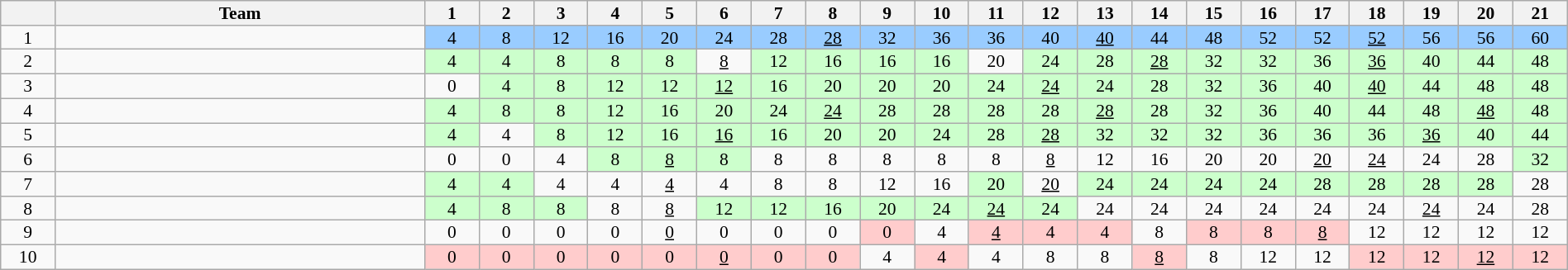<table class="wikitable" style="text-align:center; line-height: 90%; font-size:90%; width:100%">
<tr>
<th width=20 abbr="Position"></th>
<th width=175px>Team</th>
<th width=20 abbr="Round 1">1</th>
<th width=20 abbr="Round 2">2</th>
<th width=20 abbr="Round 3">3</th>
<th width=20 abbr="Round 4">4</th>
<th width=20 abbr="Round 5">5</th>
<th width=20 abbr="Round 6">6</th>
<th width=20 abbr="Round 7">7</th>
<th width=20 abbr="Round 8">8</th>
<th width=20 abbr="Round 9">9</th>
<th width=20 abbr="Round 10">10</th>
<th width=20 abbr="Round 11">11</th>
<th width=20 abbr="Round 12">12</th>
<th width=20 abbr="Round 13">13</th>
<th width=20 abbr="Round 14">14</th>
<th width=20 abbr="Round 15">15</th>
<th width=20 abbr="Round 16">16</th>
<th width=20 abbr="Round 17">17</th>
<th width=20 abbr="Round 18">18</th>
<th width=20 abbr="Round 19">19</th>
<th width=20 abbr="Round 20">20</th>
<th width=20 abbr="Round 21">21</th>
</tr>
<tr>
<td>1</td>
<td style="text-align:left;"></td>
<td style="background:#99ccff;">4</td>
<td style="background:#99ccff;">8</td>
<td style="background:#99ccff;">12</td>
<td style="background:#99ccff;">16</td>
<td style="background:#99ccff;">20</td>
<td style="background:#99ccff;">24</td>
<td style="background:#99ccff;">28</td>
<td style="background:#99ccff;"><u>28</u></td>
<td style="background:#99ccff;">32</td>
<td style="background:#99ccff;">36</td>
<td style="background:#99ccff;">36</td>
<td style="background:#99ccff;">40</td>
<td style="background:#99ccff;"><u>40</u></td>
<td style="background:#99ccff;">44</td>
<td style="background:#99ccff;">48</td>
<td style="background:#99ccff;">52</td>
<td style="background:#99ccff;">52</td>
<td style="background:#99ccff;"><u>52</u></td>
<td style="background:#99ccff;">56</td>
<td style="background:#99ccff;">56</td>
<td style="background:#99ccff;">60</td>
</tr>
<tr>
<td>2</td>
<td style="text-align:left;"></td>
<td style="background:#ccffcc;">4</td>
<td style="background:#ccffcc;">4</td>
<td style="background:#ccffcc;">8</td>
<td style="background:#ccffcc;">8</td>
<td style="background:#ccffcc;">8</td>
<td><u>8</u></td>
<td style="background:#ccffcc;">12</td>
<td style="background:#ccffcc;">16</td>
<td style="background:#ccffcc;">16</td>
<td style="background:#ccffcc;">16</td>
<td>20</td>
<td style="background:#ccffcc;">24</td>
<td style="background:#ccffcc;">28</td>
<td style="background:#ccffcc;"><u>28</u></td>
<td style="background:#ccffcc;">32</td>
<td style="background:#ccffcc;">32</td>
<td style="background:#ccffcc;">36</td>
<td style="background:#ccffcc;"><u>36</u></td>
<td style="background:#ccffcc;">40</td>
<td style="background:#ccffcc;">44</td>
<td style="background:#ccffcc;">48</td>
</tr>
<tr>
<td>3</td>
<td style="text-align:left;"></td>
<td>0</td>
<td style="background:#ccffcc;">4</td>
<td style="background:#ccffcc;">8</td>
<td style="background:#ccffcc;">12</td>
<td style="background:#ccffcc;">12</td>
<td style="background:#ccffcc;"><u>12</u></td>
<td style="background:#ccffcc;">16</td>
<td style="background:#ccffcc;">20</td>
<td style="background:#ccffcc;">20</td>
<td style="background:#ccffcc;">20</td>
<td style="background:#ccffcc;">24</td>
<td style="background:#ccffcc;"><u>24</u></td>
<td style="background:#ccffcc;">24</td>
<td style="background:#ccffcc;">28</td>
<td style="background:#ccffcc;">32</td>
<td style="background:#ccffcc;">36</td>
<td style="background:#ccffcc;">40</td>
<td style="background:#ccffcc;"><u>40</u></td>
<td style="background:#ccffcc;">44</td>
<td style="background:#ccffcc;">48</td>
<td style="background:#ccffcc;">48</td>
</tr>
<tr>
<td>4</td>
<td style="text-align:left;"></td>
<td style="background:#ccffcc;">4</td>
<td style="background:#ccffcc;">8</td>
<td style="background:#ccffcc;">8</td>
<td style="background:#ccffcc;">12</td>
<td style="background:#ccffcc;">16</td>
<td style="background:#ccffcc;">20</td>
<td style="background:#ccffcc;">24</td>
<td style="background:#ccffcc;"><u>24</u></td>
<td style="background:#ccffcc;">28</td>
<td style="background:#ccffcc;">28</td>
<td style="background:#ccffcc;">28</td>
<td style="background:#ccffcc;">28</td>
<td style="background:#ccffcc;"><u>28</u></td>
<td style="background:#ccffcc;">28</td>
<td style="background:#ccffcc;">32</td>
<td style="background:#ccffcc;">36</td>
<td style="background:#ccffcc;">40</td>
<td style="background:#ccffcc;">44</td>
<td style="background:#ccffcc;">48</td>
<td style="background:#ccffcc;"><u>48</u></td>
<td style="background:#ccffcc;">48</td>
</tr>
<tr>
<td>5</td>
<td style="text-align:left;"></td>
<td style="background:#ccffcc;">4</td>
<td>4</td>
<td style="background:#ccffcc;">8</td>
<td style="background:#ccffcc;">12</td>
<td style="background:#ccffcc;">16</td>
<td style="background:#ccffcc;"><u>16</u></td>
<td style="background:#ccffcc;">16</td>
<td style="background:#ccffcc;">20</td>
<td style="background:#ccffcc;">20</td>
<td style="background:#ccffcc;">24</td>
<td style="background:#ccffcc;">28</td>
<td style="background:#ccffcc;"><u>28</u></td>
<td style="background:#ccffcc;">32</td>
<td style="background:#ccffcc;">32</td>
<td style="background:#ccffcc;">32</td>
<td style="background:#ccffcc;">36</td>
<td style="background:#ccffcc;">36</td>
<td style="background:#ccffcc;">36</td>
<td style="background:#ccffcc;"><u>36</u></td>
<td style="background:#ccffcc;">40</td>
<td style="background:#ccffcc;">44</td>
</tr>
<tr>
<td>6</td>
<td style="text-align:left;"></td>
<td>0</td>
<td>0</td>
<td>4</td>
<td style="background:#ccffcc;">8</td>
<td style="background:#ccffcc;"><u>8</u></td>
<td style="background:#ccffcc;">8</td>
<td>8</td>
<td>8</td>
<td>8</td>
<td>8</td>
<td>8</td>
<td><u>8</u></td>
<td>12</td>
<td>16</td>
<td>20</td>
<td>20</td>
<td><u>20</u></td>
<td><u>24</u></td>
<td>24</td>
<td>28</td>
<td style="background:#ccffcc;">32</td>
</tr>
<tr>
<td>7</td>
<td style="text-align:left;"></td>
<td style="background:#ccffcc;">4</td>
<td style="background:#ccffcc;">4</td>
<td>4</td>
<td>4</td>
<td><u>4</u></td>
<td>4</td>
<td>8</td>
<td>8</td>
<td>12</td>
<td>16</td>
<td style="background:#ccffcc;">20</td>
<td><u>20</u></td>
<td style="background:#ccffcc;">24</td>
<td style="background:#ccffcc;">24</td>
<td style="background:#ccffcc;">24</td>
<td style="background:#ccffcc;">24</td>
<td style="background:#ccffcc;">28</td>
<td style="background:#ccffcc;">28</td>
<td style="background:#ccffcc;">28</td>
<td style="background:#ccffcc;">28</td>
<td>28</td>
</tr>
<tr>
<td>8</td>
<td style="text-align:left;"></td>
<td style="background:#ccffcc;">4</td>
<td style="background:#ccffcc;">8</td>
<td style="background:#ccffcc;">8</td>
<td>8</td>
<td><u>8</u></td>
<td style="background:#ccffcc;">12</td>
<td style="background:#ccffcc;">12</td>
<td style="background:#ccffcc;">16</td>
<td style="background:#ccffcc;">20</td>
<td style="background:#ccffcc;">24</td>
<td style="background:#ccffcc;"><u>24</u></td>
<td style="background:#ccffcc;">24</td>
<td>24</td>
<td>24</td>
<td>24</td>
<td>24</td>
<td>24</td>
<td>24</td>
<td><u>24</u></td>
<td>24</td>
<td>28</td>
</tr>
<tr>
<td>9</td>
<td style="text-align:left;"></td>
<td>0</td>
<td>0</td>
<td>0</td>
<td>0</td>
<td><u>0</u></td>
<td>0</td>
<td>0</td>
<td>0</td>
<td style="background:#ffcccc;">0</td>
<td>4</td>
<td style="background:#ffcccc;"><u>4</u></td>
<td style="background:#ffcccc;">4</td>
<td style="background:#ffcccc;">4</td>
<td>8</td>
<td style="background:#ffcccc;">8</td>
<td style="background:#ffcccc;">8</td>
<td style="background:#ffcccc;"><u>8</u></td>
<td>12</td>
<td>12</td>
<td>12</td>
<td>12</td>
</tr>
<tr>
<td>10</td>
<td style="text-align:left;"></td>
<td style="background:#ffcccc;">0</td>
<td style="background:#ffcccc;">0</td>
<td style="background:#ffcccc;">0</td>
<td style="background:#ffcccc;">0</td>
<td style="background:#ffcccc;">0</td>
<td style="background:#ffcccc;"><u>0</u></td>
<td style="background:#ffcccc;">0</td>
<td style="background:#ffcccc;">0</td>
<td>4</td>
<td style="background:#ffcccc;">4</td>
<td>4</td>
<td>8</td>
<td>8</td>
<td style="background:#ffcccc;"><u>8</u></td>
<td>8</td>
<td>12</td>
<td>12</td>
<td style="background:#ffcccc;">12</td>
<td style="background:#ffcccc;">12</td>
<td style="background:#ffcccc;"><u>12</u></td>
<td style="background:#ffcccc;">12</td>
</tr>
</table>
